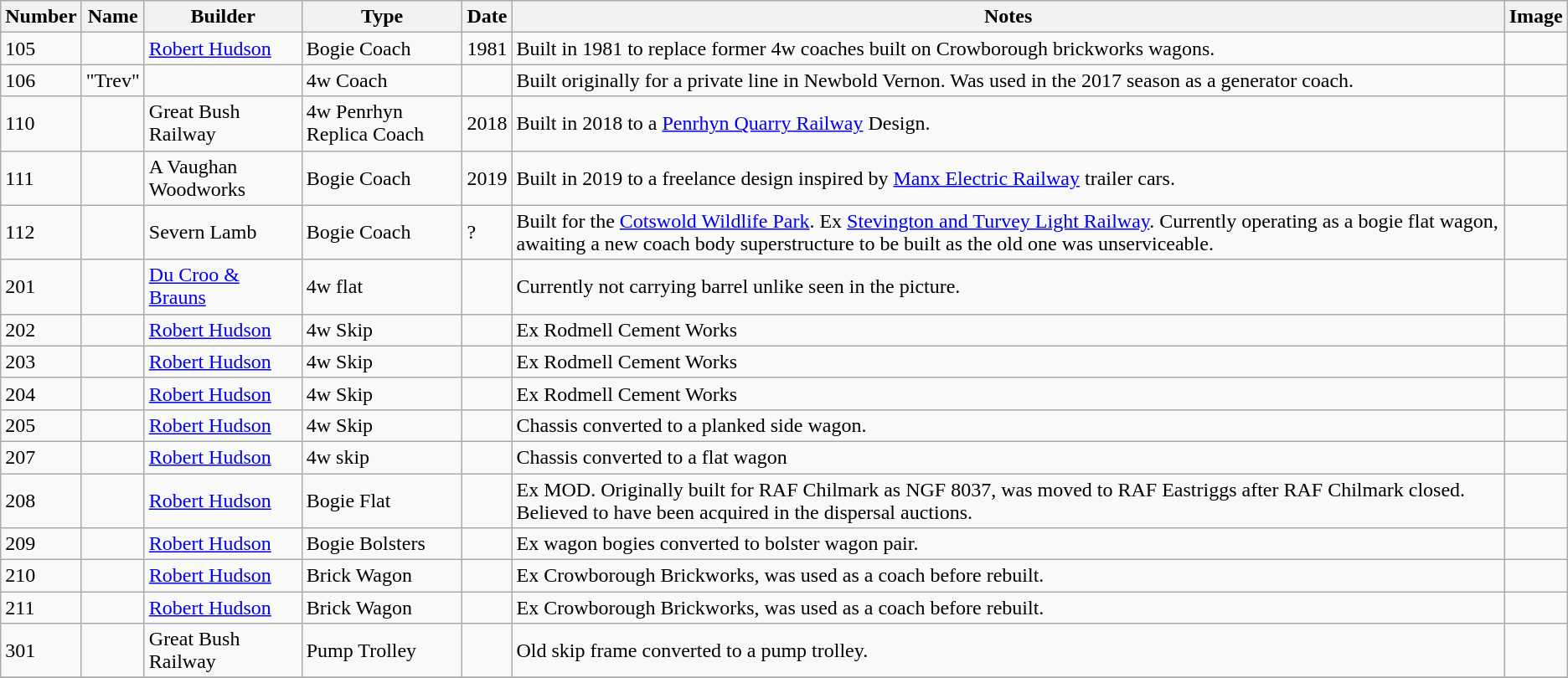<table class="wikitable sortable">
<tr>
<th>Number</th>
<th>Name</th>
<th>Builder</th>
<th>Type</th>
<th>Date</th>
<th>Notes</th>
<th>Image</th>
</tr>
<tr>
<td>105</td>
<td></td>
<td><a href='#'>Robert Hudson</a></td>
<td>Bogie Coach</td>
<td>1981</td>
<td>Built in 1981 to replace former 4w coaches built on Crowborough brickworks wagons.</td>
<td></td>
</tr>
<tr>
<td>106</td>
<td>"Trev"</td>
<td></td>
<td>4w Coach</td>
<td></td>
<td>Built originally for a private line in Newbold Vernon. Was used in the 2017 season as a generator coach.</td>
<td></td>
</tr>
<tr>
<td>110</td>
<td></td>
<td>Great Bush Railway</td>
<td>4w Penrhyn Replica Coach</td>
<td>2018</td>
<td>Built in 2018 to a <a href='#'>Penrhyn Quarry Railway</a> Design.</td>
<td></td>
</tr>
<tr>
<td>111</td>
<td></td>
<td>A Vaughan Woodworks</td>
<td>Bogie Coach</td>
<td>2019</td>
<td>Built in 2019 to a freelance design inspired by <a href='#'>Manx Electric Railway</a> trailer cars.</td>
<td></td>
</tr>
<tr>
<td>112</td>
<td></td>
<td>Severn Lamb</td>
<td>Bogie Coach</td>
<td>?</td>
<td>Built for the <a href='#'>Cotswold Wildlife Park</a>. Ex <a href='#'>Stevington and Turvey Light Railway</a>. Currently operating as a bogie flat wagon, awaiting a new coach body superstructure to be built as the old one was unserviceable.</td>
<td></td>
</tr>
<tr>
<td>201</td>
<td></td>
<td><a href='#'>Du Croo & Brauns</a></td>
<td>4w flat</td>
<td></td>
<td>Currently not carrying barrel unlike seen in the picture.</td>
<td></td>
</tr>
<tr>
<td>202</td>
<td></td>
<td><a href='#'>Robert Hudson</a></td>
<td>4w Skip</td>
<td></td>
<td>Ex Rodmell Cement Works</td>
<td></td>
</tr>
<tr>
<td>203</td>
<td></td>
<td><a href='#'>Robert Hudson</a></td>
<td>4w Skip</td>
<td></td>
<td>Ex Rodmell Cement Works</td>
<td></td>
</tr>
<tr>
<td>204</td>
<td></td>
<td><a href='#'>Robert Hudson</a></td>
<td>4w Skip</td>
<td></td>
<td>Ex Rodmell Cement Works</td>
<td></td>
</tr>
<tr>
<td>205</td>
<td></td>
<td><a href='#'>Robert Hudson</a></td>
<td>4w Skip</td>
<td></td>
<td>Chassis converted to a planked side wagon.</td>
<td></td>
</tr>
<tr>
<td>207</td>
<td></td>
<td><a href='#'>Robert Hudson</a></td>
<td>4w skip</td>
<td></td>
<td>Chassis converted to a flat wagon</td>
<td></td>
</tr>
<tr>
<td>208</td>
<td></td>
<td><a href='#'>Robert Hudson</a></td>
<td>Bogie Flat</td>
<td></td>
<td>Ex MOD. Originally built for RAF Chilmark as NGF 8037, was moved to RAF Eastriggs after RAF Chilmark closed. Believed to have been acquired in the dispersal auctions.</td>
<td></td>
</tr>
<tr>
<td>209</td>
<td></td>
<td><a href='#'>Robert Hudson</a></td>
<td>Bogie Bolsters</td>
<td></td>
<td>Ex wagon bogies converted to bolster wagon pair.</td>
<td></td>
</tr>
<tr>
<td>210</td>
<td></td>
<td><a href='#'>Robert Hudson</a></td>
<td>Brick Wagon</td>
<td></td>
<td>Ex Crowborough Brickworks, was used as a coach before rebuilt.</td>
<td></td>
</tr>
<tr>
<td>211</td>
<td></td>
<td><a href='#'>Robert Hudson</a></td>
<td>Brick Wagon</td>
<td></td>
<td>Ex Crowborough Brickworks, was used as a coach before rebuilt.</td>
</tr>
<tr>
<td>301</td>
<td></td>
<td>Great Bush Railway</td>
<td>Pump Trolley</td>
<td></td>
<td>Old skip frame converted to a pump trolley.</td>
<td></td>
</tr>
<tr>
</tr>
</table>
